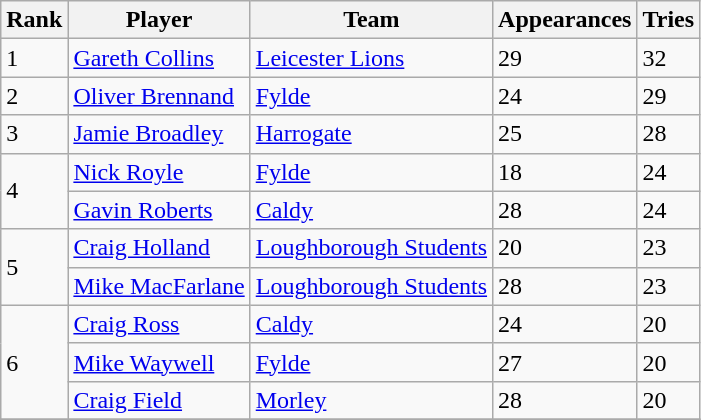<table class="wikitable">
<tr>
<th>Rank</th>
<th>Player</th>
<th>Team</th>
<th>Appearances</th>
<th>Tries</th>
</tr>
<tr>
<td>1</td>
<td> <a href='#'>Gareth Collins</a></td>
<td><a href='#'>Leicester Lions</a></td>
<td>29</td>
<td>32</td>
</tr>
<tr>
<td>2</td>
<td> <a href='#'>Oliver Brennand</a></td>
<td><a href='#'>Fylde</a></td>
<td>24</td>
<td>29</td>
</tr>
<tr>
<td>3</td>
<td> <a href='#'>Jamie Broadley</a></td>
<td><a href='#'>Harrogate</a></td>
<td>25</td>
<td>28</td>
</tr>
<tr>
<td rowspan=2>4</td>
<td> <a href='#'>Nick Royle</a></td>
<td><a href='#'>Fylde</a></td>
<td>18</td>
<td>24</td>
</tr>
<tr>
<td> <a href='#'>Gavin Roberts</a></td>
<td><a href='#'>Caldy</a></td>
<td>28</td>
<td>24</td>
</tr>
<tr>
<td rowspan=2>5</td>
<td> <a href='#'>Craig Holland</a></td>
<td><a href='#'>Loughborough Students</a></td>
<td>20</td>
<td>23</td>
</tr>
<tr>
<td> <a href='#'>Mike MacFarlane</a></td>
<td><a href='#'>Loughborough Students</a></td>
<td>28</td>
<td>23</td>
</tr>
<tr>
<td rowspan=3>6</td>
<td> <a href='#'>Craig Ross</a></td>
<td><a href='#'>Caldy</a></td>
<td>24</td>
<td>20</td>
</tr>
<tr>
<td> <a href='#'>Mike Waywell</a></td>
<td><a href='#'>Fylde</a></td>
<td>27</td>
<td>20</td>
</tr>
<tr>
<td> <a href='#'>Craig Field</a></td>
<td><a href='#'>Morley</a></td>
<td>28</td>
<td>20</td>
</tr>
<tr>
</tr>
</table>
